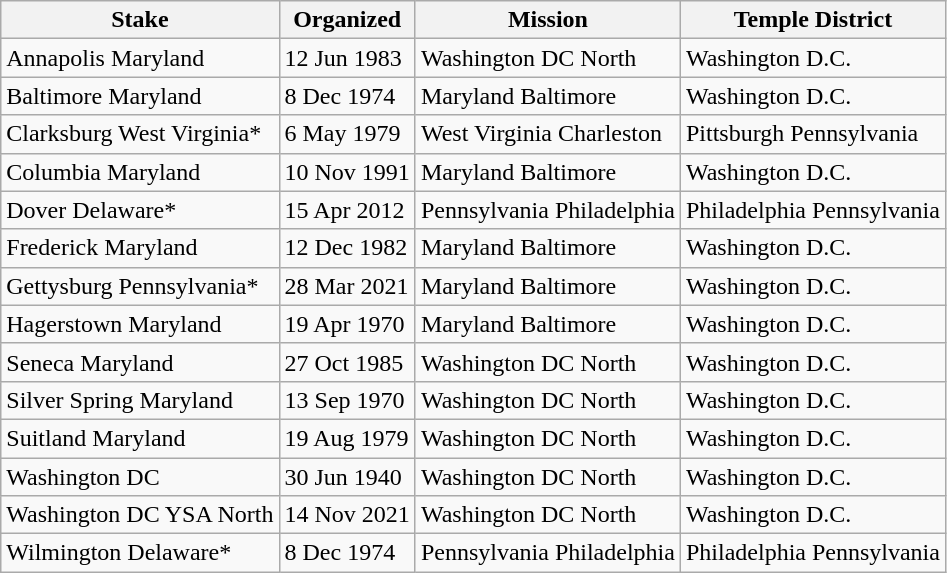<table class="wikitable sortable">
<tr>
<th>Stake</th>
<th data-sort-type=date>Organized</th>
<th>Mission</th>
<th>Temple District</th>
</tr>
<tr>
<td>Annapolis Maryland</td>
<td>12 Jun 1983</td>
<td>Washington DC North</td>
<td>Washington D.C.</td>
</tr>
<tr>
<td>Baltimore Maryland</td>
<td>8 Dec 1974</td>
<td>Maryland Baltimore</td>
<td>Washington D.C.</td>
</tr>
<tr>
<td>Clarksburg West Virginia*</td>
<td>6 May 1979</td>
<td>West Virginia Charleston</td>
<td>Pittsburgh Pennsylvania</td>
</tr>
<tr>
<td>Columbia Maryland</td>
<td>10 Nov 1991</td>
<td>Maryland Baltimore</td>
<td>Washington D.C.</td>
</tr>
<tr>
<td>Dover Delaware*</td>
<td>15 Apr 2012</td>
<td>Pennsylvania Philadelphia</td>
<td>Philadelphia Pennsylvania</td>
</tr>
<tr>
<td>Frederick Maryland</td>
<td>12 Dec 1982</td>
<td>Maryland Baltimore</td>
<td>Washington D.C.</td>
</tr>
<tr>
<td>Gettysburg Pennsylvania*</td>
<td>28 Mar 2021</td>
<td>Maryland Baltimore</td>
<td>Washington D.C.</td>
</tr>
<tr>
<td>Hagerstown Maryland</td>
<td>19 Apr 1970</td>
<td>Maryland Baltimore</td>
<td>Washington D.C.</td>
</tr>
<tr>
<td>Seneca Maryland</td>
<td>27 Oct 1985</td>
<td>Washington DC North</td>
<td>Washington D.C.</td>
</tr>
<tr>
<td>Silver Spring Maryland</td>
<td>13 Sep 1970</td>
<td>Washington DC North</td>
<td>Washington D.C.</td>
</tr>
<tr>
<td>Suitland Maryland</td>
<td>19 Aug 1979</td>
<td>Washington DC North</td>
<td>Washington D.C.</td>
</tr>
<tr>
<td>Washington DC</td>
<td>30 Jun 1940</td>
<td>Washington DC North</td>
<td>Washington D.C.</td>
</tr>
<tr>
<td>Washington DC YSA North</td>
<td>14 Nov 2021</td>
<td>Washington DC North</td>
<td>Washington D.C.</td>
</tr>
<tr>
<td>Wilmington Delaware*</td>
<td>8 Dec 1974</td>
<td>Pennsylvania Philadelphia</td>
<td>Philadelphia Pennsylvania</td>
</tr>
</table>
